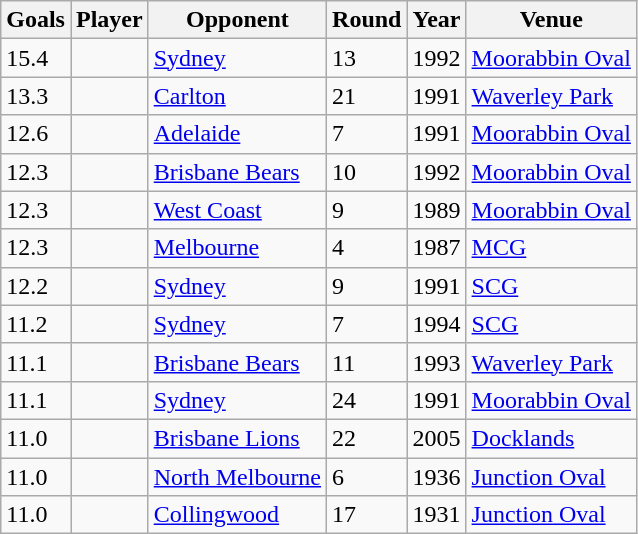<table class="wikitable sortable">
<tr>
<th><strong>Goals</strong></th>
<th><strong>Player</strong></th>
<th><strong>Opponent</strong></th>
<th>Round</th>
<th>Year</th>
<th>Venue</th>
</tr>
<tr>
<td>15.4</td>
<td></td>
<td><a href='#'>Sydney</a></td>
<td>13</td>
<td>1992</td>
<td><a href='#'>Moorabbin Oval</a></td>
</tr>
<tr>
<td>13.3</td>
<td></td>
<td><a href='#'>Carlton</a></td>
<td>21</td>
<td>1991</td>
<td><a href='#'>Waverley Park</a></td>
</tr>
<tr>
<td>12.6</td>
<td></td>
<td><a href='#'>Adelaide</a></td>
<td>7</td>
<td>1991</td>
<td><a href='#'>Moorabbin Oval</a></td>
</tr>
<tr>
<td>12.3</td>
<td></td>
<td><a href='#'>Brisbane Bears</a></td>
<td>10</td>
<td>1992</td>
<td><a href='#'>Moorabbin Oval</a></td>
</tr>
<tr>
<td>12.3</td>
<td></td>
<td><a href='#'>West Coast</a></td>
<td>9</td>
<td>1989</td>
<td><a href='#'>Moorabbin Oval</a></td>
</tr>
<tr>
<td>12.3</td>
<td></td>
<td><a href='#'>Melbourne</a></td>
<td>4</td>
<td>1987</td>
<td><a href='#'>MCG</a></td>
</tr>
<tr>
<td>12.2</td>
<td></td>
<td><a href='#'>Sydney</a></td>
<td>9</td>
<td>1991</td>
<td><a href='#'>SCG</a></td>
</tr>
<tr>
<td>11.2</td>
<td></td>
<td><a href='#'>Sydney</a></td>
<td>7</td>
<td>1994</td>
<td><a href='#'>SCG</a></td>
</tr>
<tr>
<td>11.1</td>
<td></td>
<td><a href='#'>Brisbane Bears</a></td>
<td>11</td>
<td>1993</td>
<td><a href='#'>Waverley Park</a></td>
</tr>
<tr>
<td>11.1</td>
<td></td>
<td><a href='#'>Sydney</a></td>
<td>24</td>
<td>1991</td>
<td><a href='#'>Moorabbin Oval</a></td>
</tr>
<tr>
<td>11.0</td>
<td></td>
<td><a href='#'>Brisbane Lions</a></td>
<td>22</td>
<td>2005</td>
<td><a href='#'>Docklands</a></td>
</tr>
<tr>
<td>11.0</td>
<td></td>
<td><a href='#'>North Melbourne</a></td>
<td>6</td>
<td>1936</td>
<td><a href='#'>Junction Oval</a></td>
</tr>
<tr>
<td>11.0</td>
<td></td>
<td><a href='#'>Collingwood</a></td>
<td>17</td>
<td>1931</td>
<td><a href='#'>Junction Oval</a></td>
</tr>
</table>
